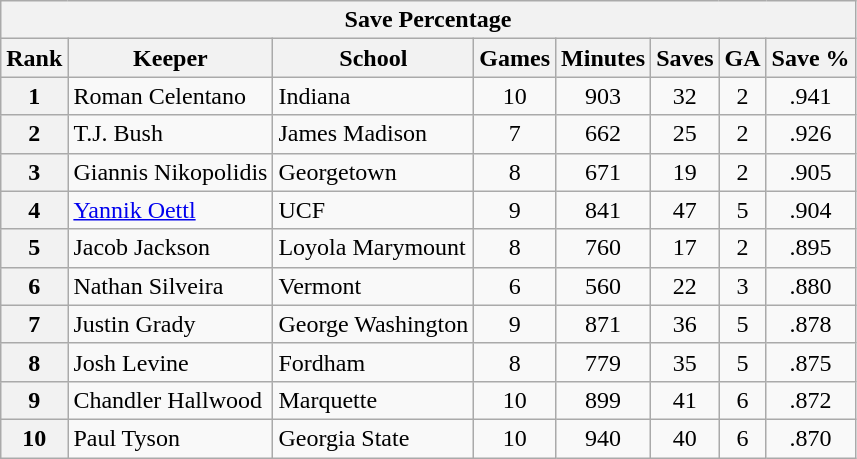<table class="wikitable">
<tr>
<th colspan=8>Save Percentage</th>
</tr>
<tr>
<th>Rank</th>
<th>Keeper</th>
<th>School</th>
<th>Games</th>
<th>Minutes</th>
<th>Saves</th>
<th>GA</th>
<th>Save %</th>
</tr>
<tr>
<th>1</th>
<td>Roman Celentano</td>
<td>Indiana</td>
<td style="text-align:center;">10</td>
<td style="text-align:center;">903</td>
<td style="text-align:center;">32</td>
<td style="text-align:center;">2</td>
<td style="text-align:center;">.941</td>
</tr>
<tr>
<th>2</th>
<td>T.J. Bush</td>
<td>James Madison</td>
<td style="text-align:center;">7</td>
<td style="text-align:center;">662</td>
<td style="text-align:center;">25</td>
<td style="text-align:center;">2</td>
<td style="text-align:center;">.926</td>
</tr>
<tr>
<th>3</th>
<td>Giannis Nikopolidis</td>
<td>Georgetown</td>
<td style="text-align:center;">8</td>
<td style="text-align:center;">671</td>
<td style="text-align:center;">19</td>
<td style="text-align:center;">2</td>
<td style="text-align:center;">.905</td>
</tr>
<tr>
<th>4</th>
<td><a href='#'>Yannik Oettl</a></td>
<td>UCF</td>
<td style="text-align:center;">9</td>
<td style="text-align:center;">841</td>
<td style="text-align:center;">47</td>
<td style="text-align:center;">5</td>
<td style="text-align:center;">.904</td>
</tr>
<tr>
<th>5</th>
<td>Jacob Jackson</td>
<td>Loyola Marymount</td>
<td style="text-align:center;">8</td>
<td style="text-align:center;">760</td>
<td style="text-align:center;">17</td>
<td style="text-align:center;">2</td>
<td style="text-align:center;">.895</td>
</tr>
<tr>
<th>6</th>
<td>Nathan Silveira</td>
<td>Vermont</td>
<td style="text-align:center;">6</td>
<td style="text-align:center;">560</td>
<td style="text-align:center;">22</td>
<td style="text-align:center;">3</td>
<td style="text-align:center;">.880</td>
</tr>
<tr>
<th>7</th>
<td>Justin Grady</td>
<td>George Washington</td>
<td style="text-align:center;">9</td>
<td style="text-align:center;">871</td>
<td style="text-align:center;">36</td>
<td style="text-align:center;">5</td>
<td style="text-align:center;">.878</td>
</tr>
<tr>
<th>8</th>
<td>Josh Levine</td>
<td>Fordham</td>
<td style="text-align:center;">8</td>
<td style="text-align:center;">779</td>
<td style="text-align:center;">35</td>
<td style="text-align:center;">5</td>
<td style="text-align:center;">.875</td>
</tr>
<tr>
<th>9</th>
<td>Chandler Hallwood</td>
<td>Marquette</td>
<td style="text-align:center;">10</td>
<td style="text-align:center;">899</td>
<td style="text-align:center;">41</td>
<td style="text-align:center;">6</td>
<td style="text-align:center;">.872</td>
</tr>
<tr>
<th>10</th>
<td>Paul Tyson</td>
<td>Georgia State</td>
<td style="text-align:center;">10</td>
<td style="text-align:center;">940</td>
<td style="text-align:center;">40</td>
<td style="text-align:center;">6</td>
<td style="text-align:center;">.870</td>
</tr>
</table>
